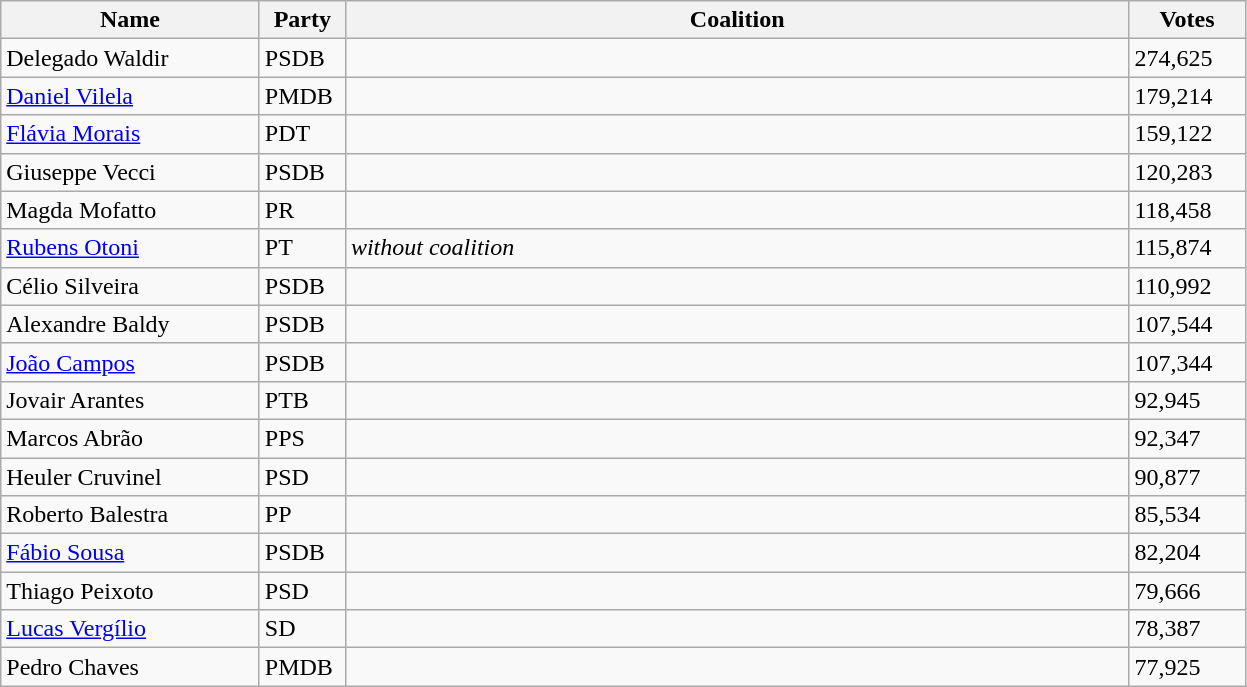<table class="wikitable sortable">
<tr>
<th style="width:165px;">Name</th>
<th style="width:50px;">Party</th>
<th style="width:515px;">Coalition</th>
<th style="width:70px;">Votes</th>
</tr>
<tr>
<td>Delegado Waldir</td>
<td>PSDB</td>
<td></td>
<td>274,625</td>
</tr>
<tr>
<td><a href='#'>Daniel Vilela</a></td>
<td>PMDB</td>
<td></td>
<td>179,214</td>
</tr>
<tr>
<td><a href='#'>Flávia Morais</a></td>
<td>PDT</td>
<td></td>
<td>159,122</td>
</tr>
<tr>
<td>Giuseppe Vecci</td>
<td>PSDB</td>
<td></td>
<td>120,283</td>
</tr>
<tr>
<td>Magda Mofatto</td>
<td>PR</td>
<td></td>
<td>118,458</td>
</tr>
<tr>
<td><a href='#'>Rubens Otoni</a></td>
<td>PT</td>
<td><em>without coalition</em></td>
<td>115,874</td>
</tr>
<tr>
<td>Célio Silveira</td>
<td>PSDB</td>
<td></td>
<td>110,992</td>
</tr>
<tr>
<td>Alexandre Baldy</td>
<td>PSDB</td>
<td></td>
<td>107,544</td>
</tr>
<tr>
<td><a href='#'>João Campos</a></td>
<td>PSDB</td>
<td></td>
<td>107,344</td>
</tr>
<tr>
<td>Jovair Arantes</td>
<td>PTB</td>
<td></td>
<td>92,945</td>
</tr>
<tr>
<td>Marcos Abrão</td>
<td>PPS</td>
<td></td>
<td>92,347</td>
</tr>
<tr>
<td>Heuler Cruvinel</td>
<td>PSD</td>
<td></td>
<td>90,877</td>
</tr>
<tr>
<td>Roberto Balestra</td>
<td>PP</td>
<td></td>
<td>85,534</td>
</tr>
<tr>
<td><a href='#'>Fábio Sousa</a></td>
<td>PSDB</td>
<td></td>
<td>82,204</td>
</tr>
<tr>
<td>Thiago Peixoto</td>
<td>PSD</td>
<td></td>
<td>79,666</td>
</tr>
<tr>
<td><a href='#'>Lucas Vergílio</a></td>
<td>SD</td>
<td></td>
<td>78,387</td>
</tr>
<tr>
<td>Pedro Chaves</td>
<td>PMDB</td>
<td></td>
<td>77,925</td>
</tr>
</table>
